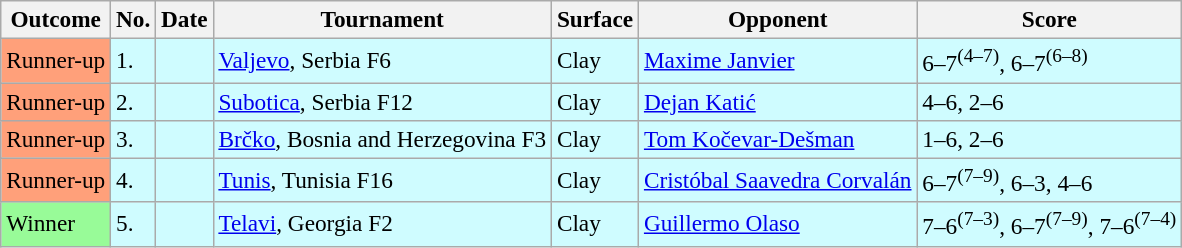<table class="sortable wikitable" style=font-size:97%>
<tr>
<th>Outcome</th>
<th>No.</th>
<th>Date</th>
<th>Tournament</th>
<th>Surface</th>
<th>Opponent</th>
<th>Score</th>
</tr>
<tr bgcolor=#cffcff>
<td bgcolor=FFA07A>Runner-up</td>
<td>1.</td>
<td></td>
<td><a href='#'>Valjevo</a>, Serbia F6</td>
<td>Clay</td>
<td> <a href='#'>Maxime Janvier</a></td>
<td>6–7<sup>(4–7)</sup>, 6–7<sup>(6–8)</sup></td>
</tr>
<tr bgcolor=#cffcff>
<td bgcolor=FFA07A>Runner-up</td>
<td>2.</td>
<td></td>
<td><a href='#'>Subotica</a>, Serbia F12</td>
<td>Clay</td>
<td> <a href='#'>Dejan Katić</a></td>
<td>4–6, 2–6</td>
</tr>
<tr bgcolor=#cffcff>
<td bgcolor=FFA07A>Runner-up</td>
<td>3.</td>
<td></td>
<td><a href='#'>Brčko</a>, Bosnia and Herzegovina F3</td>
<td>Clay</td>
<td> <a href='#'>Tom Kočevar-Dešman</a></td>
<td>1–6, 2–6</td>
</tr>
<tr bgcolor=#cffcff>
<td bgcolor=FFA07A>Runner-up</td>
<td>4.</td>
<td></td>
<td><a href='#'>Tunis</a>, Tunisia F16</td>
<td>Clay</td>
<td> <a href='#'>Cristóbal Saavedra Corvalán</a></td>
<td>6–7<sup>(7–9)</sup>, 6–3, 4–6</td>
</tr>
<tr bgcolor=#cffcff>
<td bgcolor=98FB98>Winner</td>
<td>5.</td>
<td></td>
<td><a href='#'>Telavi</a>, Georgia F2</td>
<td>Clay</td>
<td> <a href='#'>Guillermo Olaso</a></td>
<td>7–6<sup>(7–3)</sup>, 6–7<sup>(7–9)</sup>, 7–6<sup>(7–4)</sup></td>
</tr>
</table>
